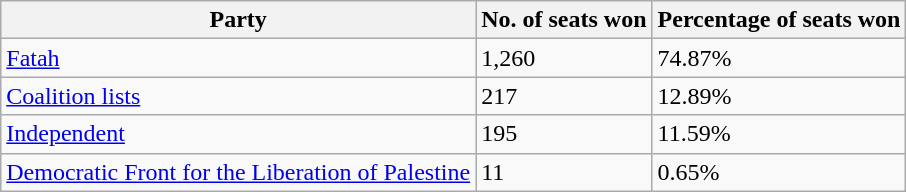<table class="wikitable" style="text-align:left;">
<tr>
<th scope="col">Party</th>
<th scope="col">No. of seats won</th>
<th scope="col">Percentage of seats won</th>
</tr>
<tr>
<td><a href='#'>Fatah</a></td>
<td>1,260</td>
<td>74.87%</td>
</tr>
<tr>
<td><a href='#'>Coalition lists</a></td>
<td>217</td>
<td>12.89%</td>
</tr>
<tr>
<td><a href='#'>Independent</a></td>
<td>195</td>
<td>11.59%</td>
</tr>
<tr>
<td><a href='#'>Democratic Front for the Liberation of Palestine</a></td>
<td>11</td>
<td>0.65%</td>
</tr>
</table>
